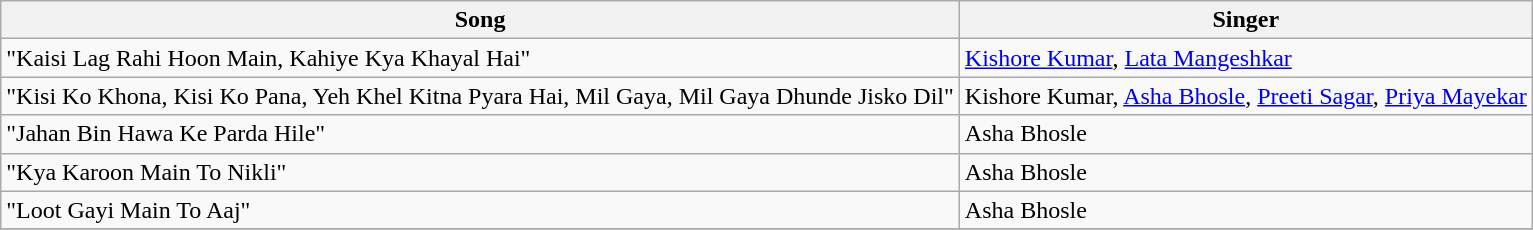<table class="wikitable">
<tr>
<th>Song</th>
<th>Singer</th>
</tr>
<tr>
<td>"Kaisi Lag Rahi Hoon Main, Kahiye Kya Khayal Hai"</td>
<td><a href='#'>Kishore Kumar</a>, <a href='#'>Lata Mangeshkar</a></td>
</tr>
<tr>
<td>"Kisi Ko Khona, Kisi Ko Pana, Yeh Khel Kitna Pyara Hai, Mil Gaya, Mil Gaya Dhunde Jisko Dil"</td>
<td>Kishore Kumar, <a href='#'>Asha Bhosle</a>, <a href='#'>Preeti Sagar</a>, <a href='#'>Priya Mayekar</a></td>
</tr>
<tr>
<td>"Jahan Bin Hawa Ke Parda Hile"</td>
<td>Asha Bhosle</td>
</tr>
<tr>
<td>"Kya Karoon Main To Nikli"</td>
<td>Asha Bhosle</td>
</tr>
<tr>
<td>"Loot Gayi Main To Aaj"</td>
<td>Asha Bhosle</td>
</tr>
<tr>
</tr>
</table>
